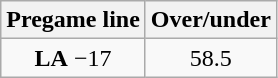<table class="wikitable">
<tr align="center">
<th style=>Pregame line</th>
<th style=>Over/under</th>
</tr>
<tr align="center">
<td><strong>LA</strong> −17</td>
<td>58.5 </td>
</tr>
</table>
